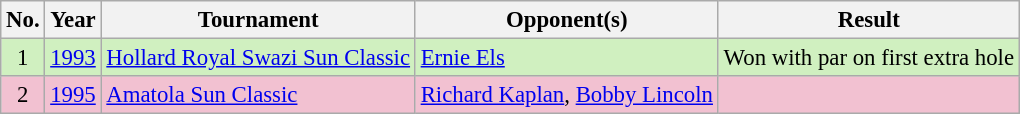<table class="wikitable" style="font-size:95%;">
<tr>
<th>No.</th>
<th>Year</th>
<th>Tournament</th>
<th>Opponent(s)</th>
<th>Result</th>
</tr>
<tr style="background:#D0F0C0;">
<td align=center>1</td>
<td><a href='#'>1993</a></td>
<td><a href='#'>Hollard Royal Swazi Sun Classic</a></td>
<td> <a href='#'>Ernie Els</a></td>
<td>Won with par on first extra hole</td>
</tr>
<tr style="background:#F2C1D1;">
<td align=center>2</td>
<td><a href='#'>1995</a></td>
<td><a href='#'>Amatola Sun Classic</a></td>
<td> <a href='#'>Richard Kaplan</a>,  <a href='#'>Bobby Lincoln</a></td>
<td></td>
</tr>
</table>
